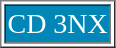<table border=1>
<tr size=40>
<td style="background:#0087B7; font-size: 14pt; color: white">CD 3NX</td>
</tr>
</table>
